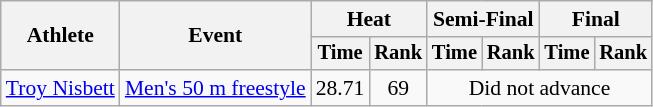<table class=wikitable style="font-size:90%;">
<tr>
<th rowspan=2>Athlete</th>
<th rowspan=2>Event</th>
<th colspan=2>Heat</th>
<th colspan=2>Semi-Final</th>
<th colspan=2>Final</th>
</tr>
<tr style=font-size:95%>
<th>Time</th>
<th>Rank</th>
<th>Time</th>
<th>Rank</th>
<th>Time</th>
<th>Rank</th>
</tr>
<tr align=center>
<td align=left><a href='#'>Troy Nisbett</a></td>
<td align=left><a href='#'>Men's 50 m freestyle</a></td>
<td>28.71</td>
<td>69</td>
<td colspan=4>Did not advance</td>
</tr>
</table>
